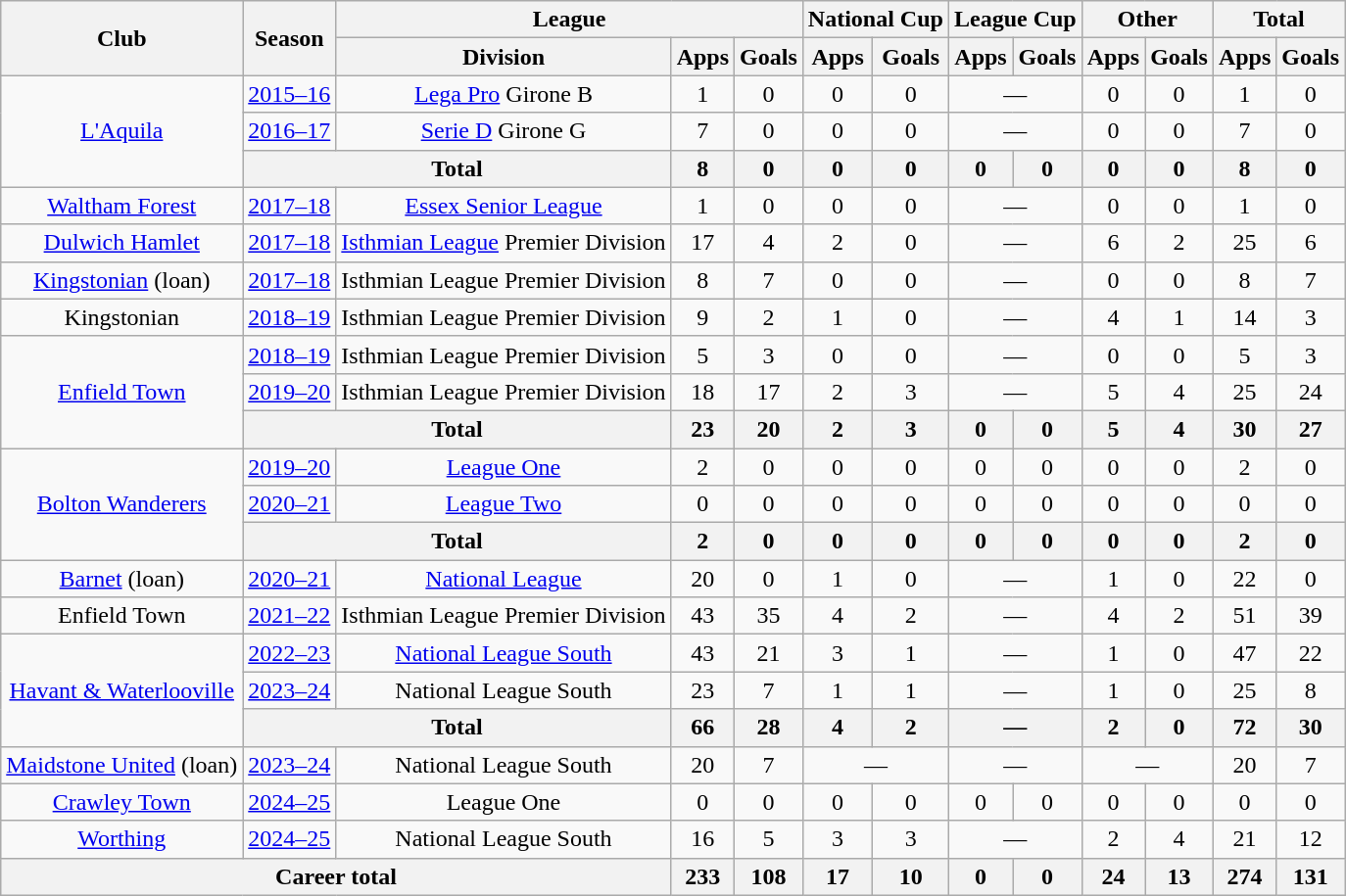<table class="wikitable" style="text-align:center">
<tr>
<th rowspan="2">Club</th>
<th rowspan="2">Season</th>
<th colspan="3">League</th>
<th colspan="2">National Cup</th>
<th colspan="2">League Cup</th>
<th colspan="2">Other</th>
<th colspan="2">Total</th>
</tr>
<tr>
<th>Division</th>
<th>Apps</th>
<th>Goals</th>
<th>Apps</th>
<th>Goals</th>
<th>Apps</th>
<th>Goals</th>
<th>Apps</th>
<th>Goals</th>
<th>Apps</th>
<th>Goals</th>
</tr>
<tr>
<td rowspan="3"><a href='#'>L'Aquila</a></td>
<td><a href='#'>2015–16</a></td>
<td><a href='#'>Lega Pro</a> Girone B</td>
<td>1</td>
<td>0</td>
<td>0</td>
<td>0</td>
<td colspan="2">—</td>
<td>0</td>
<td>0</td>
<td>1</td>
<td>0</td>
</tr>
<tr>
<td><a href='#'>2016–17</a></td>
<td><a href='#'>Serie D</a> Girone G</td>
<td>7</td>
<td>0</td>
<td>0</td>
<td>0</td>
<td colspan="2">—</td>
<td>0</td>
<td>0</td>
<td>7</td>
<td>0</td>
</tr>
<tr>
<th colspan="2">Total</th>
<th>8</th>
<th>0</th>
<th>0</th>
<th>0</th>
<th>0</th>
<th>0</th>
<th>0</th>
<th>0</th>
<th>8</th>
<th>0</th>
</tr>
<tr>
<td><a href='#'>Waltham Forest</a></td>
<td><a href='#'>2017–18</a></td>
<td><a href='#'>Essex Senior League</a></td>
<td>1</td>
<td>0</td>
<td>0</td>
<td>0</td>
<td colspan="2">—</td>
<td>0</td>
<td>0</td>
<td>1</td>
<td>0</td>
</tr>
<tr>
<td><a href='#'>Dulwich Hamlet</a></td>
<td><a href='#'>2017–18</a></td>
<td><a href='#'>Isthmian League</a> Premier Division</td>
<td>17</td>
<td>4</td>
<td>2</td>
<td>0</td>
<td colspan="2">—</td>
<td>6</td>
<td>2</td>
<td>25</td>
<td>6</td>
</tr>
<tr>
<td><a href='#'>Kingstonian</a> (loan)</td>
<td><a href='#'>2017–18</a></td>
<td>Isthmian League Premier Division</td>
<td>8</td>
<td>7</td>
<td>0</td>
<td>0</td>
<td colspan="2">—</td>
<td>0</td>
<td>0</td>
<td>8</td>
<td>7</td>
</tr>
<tr>
<td>Kingstonian</td>
<td><a href='#'>2018–19</a></td>
<td>Isthmian League Premier Division</td>
<td>9</td>
<td>2</td>
<td>1</td>
<td>0</td>
<td colspan="2">—</td>
<td>4</td>
<td>1</td>
<td>14</td>
<td>3</td>
</tr>
<tr>
<td rowspan="3"><a href='#'>Enfield Town</a></td>
<td><a href='#'>2018–19</a></td>
<td>Isthmian League Premier Division</td>
<td>5</td>
<td>3</td>
<td>0</td>
<td>0</td>
<td colspan="2">—</td>
<td>0</td>
<td>0</td>
<td>5</td>
<td>3</td>
</tr>
<tr>
<td><a href='#'>2019–20</a></td>
<td>Isthmian League Premier Division</td>
<td>18</td>
<td>17</td>
<td>2</td>
<td>3</td>
<td colspan="2">—</td>
<td>5</td>
<td>4</td>
<td>25</td>
<td>24</td>
</tr>
<tr>
<th colspan="2">Total</th>
<th>23</th>
<th>20</th>
<th>2</th>
<th>3</th>
<th>0</th>
<th>0</th>
<th>5</th>
<th>4</th>
<th>30</th>
<th>27</th>
</tr>
<tr>
<td rowspan="3"><a href='#'>Bolton Wanderers</a></td>
<td><a href='#'>2019–20</a></td>
<td><a href='#'>League One</a></td>
<td>2</td>
<td>0</td>
<td>0</td>
<td>0</td>
<td>0</td>
<td>0</td>
<td>0</td>
<td>0</td>
<td>2</td>
<td>0</td>
</tr>
<tr>
<td><a href='#'>2020–21</a></td>
<td><a href='#'>League Two</a></td>
<td>0</td>
<td>0</td>
<td>0</td>
<td>0</td>
<td>0</td>
<td>0</td>
<td>0</td>
<td>0</td>
<td>0</td>
<td>0</td>
</tr>
<tr>
<th colspan=2>Total</th>
<th>2</th>
<th>0</th>
<th>0</th>
<th>0</th>
<th>0</th>
<th>0</th>
<th>0</th>
<th>0</th>
<th>2</th>
<th>0</th>
</tr>
<tr>
<td><a href='#'>Barnet</a> (loan)</td>
<td><a href='#'>2020–21</a></td>
<td><a href='#'>National League</a></td>
<td>20</td>
<td>0</td>
<td>1</td>
<td>0</td>
<td colspan="2">—</td>
<td>1</td>
<td>0</td>
<td>22</td>
<td>0</td>
</tr>
<tr>
<td>Enfield Town</td>
<td><a href='#'>2021–22</a></td>
<td>Isthmian League Premier Division</td>
<td>43</td>
<td>35</td>
<td>4</td>
<td>2</td>
<td colspan="2">—</td>
<td>4</td>
<td>2</td>
<td>51</td>
<td>39</td>
</tr>
<tr>
<td rowspan="3"><a href='#'>Havant & Waterlooville</a></td>
<td><a href='#'>2022–23</a></td>
<td><a href='#'>National League South</a></td>
<td>43</td>
<td>21</td>
<td>3</td>
<td>1</td>
<td colspan="2">—</td>
<td>1</td>
<td>0</td>
<td>47</td>
<td>22</td>
</tr>
<tr>
<td><a href='#'>2023–24</a></td>
<td>National League South</td>
<td>23</td>
<td>7</td>
<td>1</td>
<td>1</td>
<td colspan="2">—</td>
<td>1</td>
<td>0</td>
<td>25</td>
<td>8</td>
</tr>
<tr>
<th colspan=2>Total</th>
<th>66</th>
<th>28</th>
<th>4</th>
<th>2</th>
<th colspan="2">—</th>
<th>2</th>
<th>0</th>
<th>72</th>
<th>30</th>
</tr>
<tr>
<td><a href='#'>Maidstone United</a> (loan)</td>
<td><a href='#'>2023–24</a></td>
<td>National League South</td>
<td>20</td>
<td>7</td>
<td colspan="2">—</td>
<td colspan="2">—</td>
<td colspan="2">—</td>
<td>20</td>
<td>7</td>
</tr>
<tr>
<td><a href='#'>Crawley Town</a></td>
<td><a href='#'>2024–25</a></td>
<td>League One</td>
<td>0</td>
<td>0</td>
<td>0</td>
<td>0</td>
<td>0</td>
<td>0</td>
<td>0</td>
<td>0</td>
<td>0</td>
<td>0</td>
</tr>
<tr>
<td><a href='#'>Worthing</a></td>
<td><a href='#'>2024–25</a></td>
<td>National League South</td>
<td>16</td>
<td>5</td>
<td>3</td>
<td>3</td>
<td colspan="2">—</td>
<td>2</td>
<td>4</td>
<td>21</td>
<td>12</td>
</tr>
<tr>
<th colspan="3">Career total</th>
<th>233</th>
<th>108</th>
<th>17</th>
<th>10</th>
<th>0</th>
<th>0</th>
<th>24</th>
<th>13</th>
<th>274</th>
<th>131</th>
</tr>
</table>
